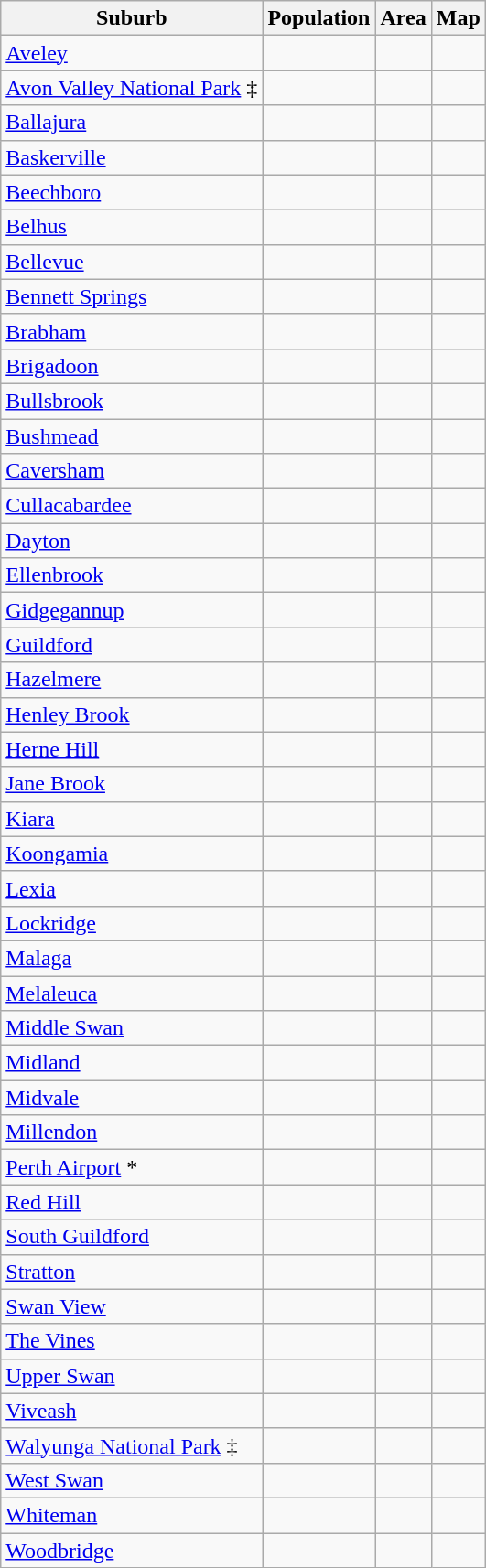<table class="wikitable sortable">
<tr>
<th>Suburb</th>
<th data-sort-type=number>Population</th>
<th data-sort-type=number>Area</th>
<th>Map</th>
</tr>
<tr>
<td><a href='#'>Aveley</a></td>
<td></td>
<td></td>
<td></td>
</tr>
<tr>
<td><a href='#'>Avon Valley National Park</a> ‡</td>
<td></td>
<td></td>
<td></td>
</tr>
<tr>
<td><a href='#'>Ballajura</a></td>
<td></td>
<td></td>
<td></td>
</tr>
<tr>
<td><a href='#'>Baskerville</a></td>
<td></td>
<td></td>
<td></td>
</tr>
<tr>
<td><a href='#'>Beechboro</a></td>
<td></td>
<td></td>
<td></td>
</tr>
<tr>
<td><a href='#'>Belhus</a></td>
<td></td>
<td></td>
<td></td>
</tr>
<tr>
<td><a href='#'>Bellevue</a></td>
<td></td>
<td></td>
<td></td>
</tr>
<tr>
<td><a href='#'>Bennett Springs</a></td>
<td></td>
<td></td>
<td></td>
</tr>
<tr>
<td><a href='#'>Brabham</a></td>
<td></td>
<td></td>
<td></td>
</tr>
<tr>
<td><a href='#'>Brigadoon</a></td>
<td></td>
<td></td>
<td></td>
</tr>
<tr>
<td><a href='#'>Bullsbrook</a></td>
<td></td>
<td></td>
<td></td>
</tr>
<tr>
<td><a href='#'>Bushmead</a></td>
<td></td>
<td></td>
<td></td>
</tr>
<tr>
<td><a href='#'>Caversham</a></td>
<td></td>
<td></td>
<td></td>
</tr>
<tr>
<td><a href='#'>Cullacabardee</a></td>
<td></td>
<td></td>
<td></td>
</tr>
<tr>
<td><a href='#'>Dayton</a></td>
<td></td>
<td></td>
<td></td>
</tr>
<tr>
<td><a href='#'>Ellenbrook</a></td>
<td></td>
<td></td>
<td></td>
</tr>
<tr>
<td><a href='#'>Gidgegannup</a></td>
<td></td>
<td></td>
<td></td>
</tr>
<tr>
<td><a href='#'>Guildford</a></td>
<td></td>
<td></td>
<td></td>
</tr>
<tr>
<td><a href='#'>Hazelmere</a></td>
<td></td>
<td></td>
<td></td>
</tr>
<tr>
<td><a href='#'>Henley Brook</a></td>
<td></td>
<td></td>
<td></td>
</tr>
<tr>
<td><a href='#'>Herne Hill</a></td>
<td></td>
<td></td>
<td></td>
</tr>
<tr>
<td><a href='#'>Jane Brook</a></td>
<td></td>
<td></td>
<td></td>
</tr>
<tr>
<td><a href='#'>Kiara</a></td>
<td></td>
<td></td>
<td></td>
</tr>
<tr>
<td><a href='#'>Koongamia</a></td>
<td></td>
<td></td>
<td></td>
</tr>
<tr>
<td><a href='#'>Lexia</a></td>
<td></td>
<td></td>
<td></td>
</tr>
<tr>
<td><a href='#'>Lockridge</a></td>
<td></td>
<td></td>
<td></td>
</tr>
<tr>
<td><a href='#'>Malaga</a></td>
<td></td>
<td></td>
<td></td>
</tr>
<tr>
<td><a href='#'>Melaleuca</a></td>
<td></td>
<td></td>
<td></td>
</tr>
<tr>
<td><a href='#'>Middle Swan</a></td>
<td></td>
<td></td>
<td></td>
</tr>
<tr>
<td><a href='#'>Midland</a></td>
<td></td>
<td></td>
<td></td>
</tr>
<tr>
<td><a href='#'>Midvale</a></td>
<td></td>
<td></td>
<td></td>
</tr>
<tr>
<td><a href='#'>Millendon</a></td>
<td></td>
<td></td>
<td></td>
</tr>
<tr>
<td><a href='#'>Perth Airport</a> *</td>
<td></td>
<td></td>
<td></td>
</tr>
<tr>
<td><a href='#'>Red Hill</a></td>
<td></td>
<td></td>
<td></td>
</tr>
<tr>
<td><a href='#'>South Guildford</a></td>
<td></td>
<td></td>
<td></td>
</tr>
<tr>
<td><a href='#'>Stratton</a></td>
<td></td>
<td></td>
<td></td>
</tr>
<tr>
<td><a href='#'>Swan View</a></td>
<td></td>
<td></td>
<td></td>
</tr>
<tr>
<td><a href='#'>The Vines</a></td>
<td></td>
<td></td>
<td></td>
</tr>
<tr>
<td><a href='#'>Upper Swan</a></td>
<td></td>
<td></td>
<td></td>
</tr>
<tr>
<td><a href='#'>Viveash</a></td>
<td></td>
<td></td>
<td></td>
</tr>
<tr>
<td><a href='#'>Walyunga National Park</a> ‡</td>
<td></td>
<td></td>
<td></td>
</tr>
<tr>
<td><a href='#'>West Swan</a></td>
<td></td>
<td></td>
<td></td>
</tr>
<tr>
<td><a href='#'>Whiteman</a></td>
<td></td>
<td></td>
<td></td>
</tr>
<tr>
<td><a href='#'>Woodbridge</a></td>
<td></td>
<td></td>
<td></td>
</tr>
</table>
